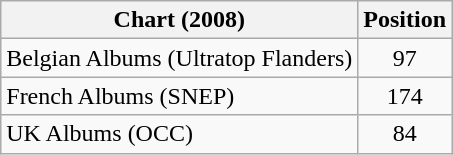<table class="wikitable sortable">
<tr>
<th>Chart (2008)</th>
<th>Position</th>
</tr>
<tr>
<td>Belgian Albums (Ultratop Flanders)</td>
<td style="text-align:center;">97</td>
</tr>
<tr>
<td>French Albums (SNEP)</td>
<td style="text-align:center;">174</td>
</tr>
<tr>
<td>UK Albums (OCC)</td>
<td style="text-align:center;">84</td>
</tr>
</table>
